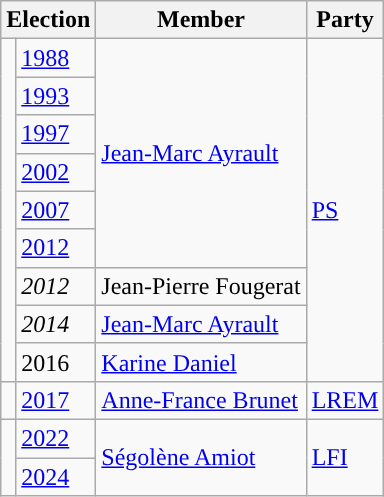<table class="wikitable">
<tr>
<th colspan="2">Election</th>
<th>Member</th>
<th>Party</th>
</tr>
<tr>
<td rowspan=9 style="color:inherit;background-color: "></td>
<td><a href='#'>1988</a></td>
<td rowspan=6><a href='#'>Jean-Marc Ayrault</a></td>
<td rowspan=9><a href='#'>PS</a></td>
</tr>
<tr>
<td><a href='#'>1993</a></td>
</tr>
<tr>
<td><a href='#'>1997</a></td>
</tr>
<tr>
<td><a href='#'>2002</a></td>
</tr>
<tr>
<td><a href='#'>2007</a></td>
</tr>
<tr>
<td><a href='#'>2012</a></td>
</tr>
<tr>
<td><em>2012</em></td>
<td>Jean-Pierre Fougerat</td>
</tr>
<tr>
<td><em>2014</em></td>
<td><a href='#'>Jean-Marc Ayrault</a></td>
</tr>
<tr>
<td>2016</td>
<td><a href='#'>Karine Daniel</a></td>
</tr>
<tr>
<td style="color:inherit;background-color: "></td>
<td><a href='#'>2017</a></td>
<td><a href='#'>Anne-France Brunet</a></td>
<td><a href='#'>LREM</a></td>
</tr>
<tr>
<td rowspan=2 style="color:inherit;background-color:"></td>
<td><a href='#'>2022</a></td>
<td rowspan=2><a href='#'>Ségolène Amiot</a></td>
<td rowspan=2><a href='#'>LFI</a></td>
</tr>
<tr>
<td><a href='#'>2024</a></td>
</tr>
</table>
